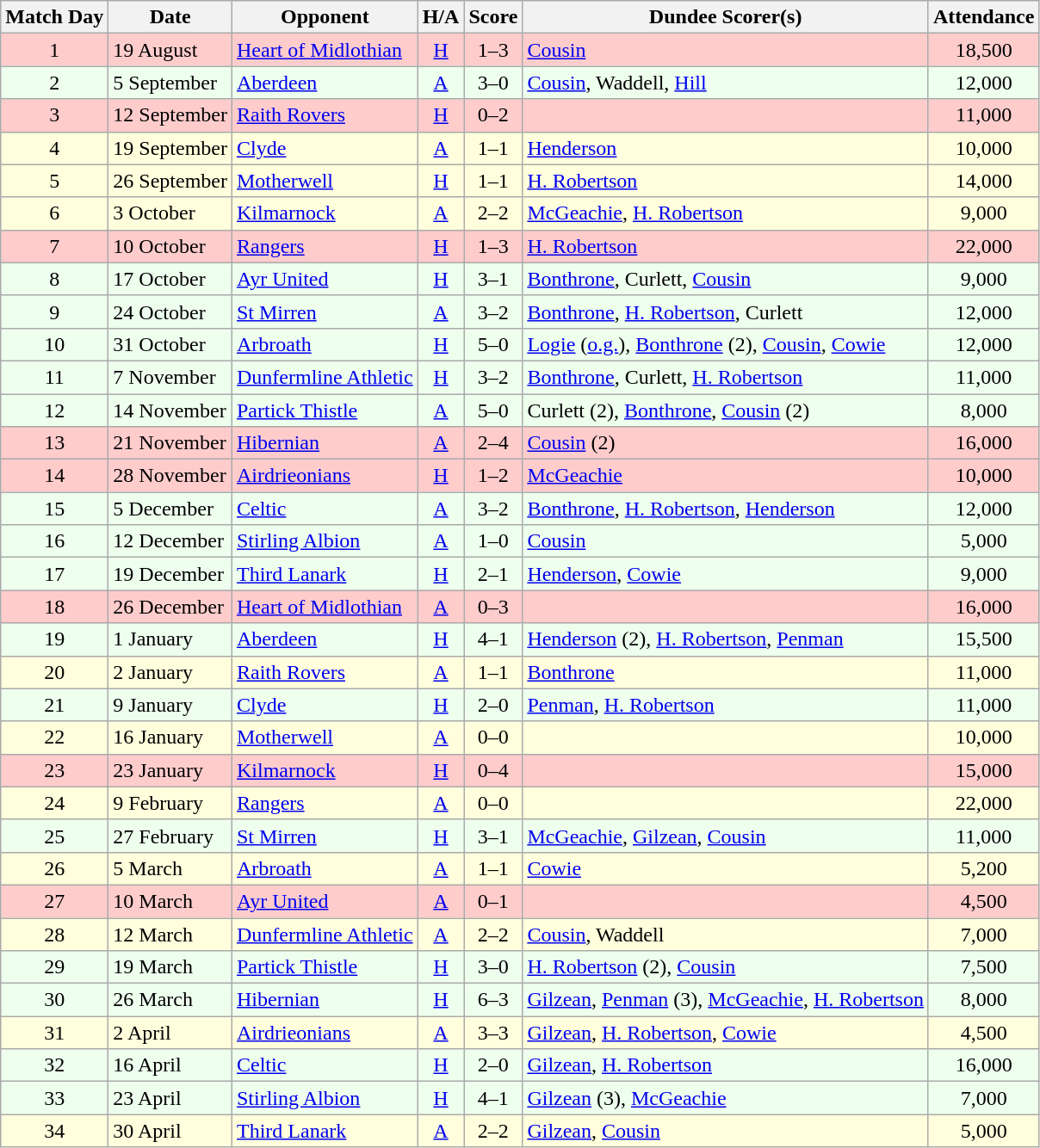<table class="wikitable" style="text-align:center">
<tr>
<th>Match Day</th>
<th>Date</th>
<th>Opponent</th>
<th>H/A</th>
<th>Score</th>
<th>Dundee Scorer(s)</th>
<th>Attendance</th>
</tr>
<tr bgcolor="#FFCCCC">
<td>1</td>
<td align="left">19 August</td>
<td align="left"><a href='#'>Heart of Midlothian</a></td>
<td><a href='#'>H</a></td>
<td>1–3</td>
<td align="left"><a href='#'>Cousin</a></td>
<td>18,500</td>
</tr>
<tr bgcolor="#EEFFEE">
<td>2</td>
<td align="left">5 September</td>
<td align="left"><a href='#'>Aberdeen</a></td>
<td><a href='#'>A</a></td>
<td>3–0</td>
<td align="left"><a href='#'>Cousin</a>, Waddell, <a href='#'>Hill</a></td>
<td>12,000</td>
</tr>
<tr bgcolor="#FFCCCC">
<td>3</td>
<td align="left">12 September</td>
<td align="left"><a href='#'>Raith Rovers</a></td>
<td><a href='#'>H</a></td>
<td>0–2</td>
<td align="left"></td>
<td>11,000</td>
</tr>
<tr bgcolor="#FFFFDD">
<td>4</td>
<td align="left">19 September</td>
<td align="left"><a href='#'>Clyde</a></td>
<td><a href='#'>A</a></td>
<td>1–1</td>
<td align="left"><a href='#'>Henderson</a></td>
<td>10,000</td>
</tr>
<tr bgcolor="#FFFFDD">
<td>5</td>
<td align="left">26 September</td>
<td align="left"><a href='#'>Motherwell</a></td>
<td><a href='#'>H</a></td>
<td>1–1</td>
<td align="left"><a href='#'>H. Robertson</a></td>
<td>14,000</td>
</tr>
<tr bgcolor="#FFFFDD">
<td>6</td>
<td align="left">3 October</td>
<td align="left"><a href='#'>Kilmarnock</a></td>
<td><a href='#'>A</a></td>
<td>2–2</td>
<td align="left"><a href='#'>McGeachie</a>, <a href='#'>H. Robertson</a></td>
<td>9,000</td>
</tr>
<tr bgcolor="#FFCCCC">
<td>7</td>
<td align="left">10 October</td>
<td align="left"><a href='#'>Rangers</a></td>
<td><a href='#'>H</a></td>
<td>1–3</td>
<td align="left"><a href='#'>H. Robertson</a></td>
<td>22,000</td>
</tr>
<tr bgcolor="#EEFFEE">
<td>8</td>
<td align="left">17 October</td>
<td align="left"><a href='#'>Ayr United</a></td>
<td><a href='#'>H</a></td>
<td>3–1</td>
<td align="left"><a href='#'>Bonthrone</a>, Curlett, <a href='#'>Cousin</a></td>
<td>9,000</td>
</tr>
<tr bgcolor="#EEFFEE">
<td>9</td>
<td align="left">24 October</td>
<td align="left"><a href='#'>St Mirren</a></td>
<td><a href='#'>A</a></td>
<td>3–2</td>
<td align="left"><a href='#'>Bonthrone</a>, <a href='#'>H. Robertson</a>, Curlett</td>
<td>12,000</td>
</tr>
<tr bgcolor="#EEFFEE">
<td>10</td>
<td align="left">31 October</td>
<td align="left"><a href='#'>Arbroath</a></td>
<td><a href='#'>H</a></td>
<td>5–0</td>
<td align="left"><a href='#'>Logie</a> (<a href='#'>o.g.</a>), <a href='#'>Bonthrone</a> (2), <a href='#'>Cousin</a>, <a href='#'>Cowie</a></td>
<td>12,000</td>
</tr>
<tr bgcolor="#EEFFEE">
<td>11</td>
<td align="left">7 November</td>
<td align="left"><a href='#'>Dunfermline Athletic</a></td>
<td><a href='#'>H</a></td>
<td>3–2</td>
<td align="left"><a href='#'>Bonthrone</a>, Curlett, <a href='#'>H. Robertson</a></td>
<td>11,000</td>
</tr>
<tr bgcolor="#EEFFEE">
<td>12</td>
<td align="left">14 November</td>
<td align="left"><a href='#'>Partick Thistle</a></td>
<td><a href='#'>A</a></td>
<td>5–0</td>
<td align="left">Curlett (2), <a href='#'>Bonthrone</a>, <a href='#'>Cousin</a> (2)</td>
<td>8,000</td>
</tr>
<tr bgcolor="#FFCCCC">
<td>13</td>
<td align="left">21 November</td>
<td align="left"><a href='#'>Hibernian</a></td>
<td><a href='#'>A</a></td>
<td>2–4</td>
<td align="left"><a href='#'>Cousin</a> (2)</td>
<td>16,000</td>
</tr>
<tr bgcolor="#FFCCCC">
<td>14</td>
<td align="left">28 November</td>
<td align="left"><a href='#'>Airdrieonians</a></td>
<td><a href='#'>H</a></td>
<td>1–2</td>
<td align="left"><a href='#'>McGeachie</a></td>
<td>10,000</td>
</tr>
<tr bgcolor="#EEFFEE">
<td>15</td>
<td align="left">5 December</td>
<td align="left"><a href='#'>Celtic</a></td>
<td><a href='#'>A</a></td>
<td>3–2</td>
<td align="left"><a href='#'>Bonthrone</a>, <a href='#'>H. Robertson</a>, <a href='#'>Henderson</a></td>
<td>12,000</td>
</tr>
<tr bgcolor="#EEFFEE">
<td>16</td>
<td align="left">12 December</td>
<td align="left"><a href='#'>Stirling Albion</a></td>
<td><a href='#'>A</a></td>
<td>1–0</td>
<td align="left"><a href='#'>Cousin</a></td>
<td>5,000</td>
</tr>
<tr bgcolor="#EEFFEE">
<td>17</td>
<td align="left">19 December</td>
<td align="left"><a href='#'>Third Lanark</a></td>
<td><a href='#'>H</a></td>
<td>2–1</td>
<td align="left"><a href='#'>Henderson</a>, <a href='#'>Cowie</a></td>
<td>9,000</td>
</tr>
<tr bgcolor="#FFCCCC">
<td>18</td>
<td align="left">26 December</td>
<td align="left"><a href='#'>Heart of Midlothian</a></td>
<td><a href='#'>A</a></td>
<td>0–3</td>
<td align="left"></td>
<td>16,000</td>
</tr>
<tr bgcolor="#EEFFEE">
<td>19</td>
<td align="left">1 January</td>
<td align="left"><a href='#'>Aberdeen</a></td>
<td><a href='#'>H</a></td>
<td>4–1</td>
<td align="left"><a href='#'>Henderson</a> (2), <a href='#'>H. Robertson</a>, <a href='#'>Penman</a></td>
<td>15,500</td>
</tr>
<tr bgcolor="#FFFFDD">
<td>20</td>
<td align="left">2 January</td>
<td align="left"><a href='#'>Raith Rovers</a></td>
<td><a href='#'>A</a></td>
<td>1–1</td>
<td align="left"><a href='#'>Bonthrone</a></td>
<td>11,000</td>
</tr>
<tr bgcolor="#EEFFEE">
<td>21</td>
<td align="left">9 January</td>
<td align="left"><a href='#'>Clyde</a></td>
<td><a href='#'>H</a></td>
<td>2–0</td>
<td align="left"><a href='#'>Penman</a>, <a href='#'>H. Robertson</a></td>
<td>11,000</td>
</tr>
<tr bgcolor="#FFFFDD">
<td>22</td>
<td align="left">16 January</td>
<td align="left"><a href='#'>Motherwell</a></td>
<td><a href='#'>A</a></td>
<td>0–0</td>
<td align="left"></td>
<td>10,000</td>
</tr>
<tr bgcolor="#FFCCCC">
<td>23</td>
<td align="left">23 January</td>
<td align="left"><a href='#'>Kilmarnock</a></td>
<td><a href='#'>H</a></td>
<td>0–4</td>
<td align="left"></td>
<td>15,000</td>
</tr>
<tr bgcolor="#FFFFDD">
<td>24</td>
<td align="left">9 February</td>
<td align="left"><a href='#'>Rangers</a></td>
<td><a href='#'>A</a></td>
<td>0–0</td>
<td align="left"></td>
<td>22,000</td>
</tr>
<tr bgcolor="#EEFFEE">
<td>25</td>
<td align="left">27 February</td>
<td align="left"><a href='#'>St Mirren</a></td>
<td><a href='#'>H</a></td>
<td>3–1</td>
<td align="left"><a href='#'>McGeachie</a>, <a href='#'>Gilzean</a>, <a href='#'>Cousin</a></td>
<td>11,000</td>
</tr>
<tr bgcolor="#FFFFDD">
<td>26</td>
<td align="left">5 March</td>
<td align="left"><a href='#'>Arbroath</a></td>
<td><a href='#'>A</a></td>
<td>1–1</td>
<td align="left"><a href='#'>Cowie</a></td>
<td>5,200</td>
</tr>
<tr bgcolor="#FFCCCC">
<td>27</td>
<td align="left">10 March</td>
<td align="left"><a href='#'>Ayr United</a></td>
<td><a href='#'>A</a></td>
<td>0–1</td>
<td align="left"></td>
<td>4,500</td>
</tr>
<tr bgcolor="#FFFFDD">
<td>28</td>
<td align="left">12 March</td>
<td align="left"><a href='#'>Dunfermline Athletic</a></td>
<td><a href='#'>A</a></td>
<td>2–2</td>
<td align="left"><a href='#'>Cousin</a>, Waddell</td>
<td>7,000</td>
</tr>
<tr bgcolor="#EEFFEE">
<td>29</td>
<td align="left">19 March</td>
<td align="left"><a href='#'>Partick Thistle</a></td>
<td><a href='#'>H</a></td>
<td>3–0</td>
<td align="left"><a href='#'>H. Robertson</a> (2), <a href='#'>Cousin</a></td>
<td>7,500</td>
</tr>
<tr bgcolor="#EEFFEE">
<td>30</td>
<td align="left">26 March</td>
<td align="left"><a href='#'>Hibernian</a></td>
<td><a href='#'>H</a></td>
<td>6–3</td>
<td align="left"><a href='#'>Gilzean</a>, <a href='#'>Penman</a> (3), <a href='#'>McGeachie</a>, <a href='#'>H. Robertson</a></td>
<td>8,000</td>
</tr>
<tr bgcolor="#FFFFDD">
<td>31</td>
<td align="left">2 April</td>
<td align="left"><a href='#'>Airdrieonians</a></td>
<td><a href='#'>A</a></td>
<td>3–3</td>
<td align="left"><a href='#'>Gilzean</a>, <a href='#'>H. Robertson</a>, <a href='#'>Cowie</a></td>
<td>4,500</td>
</tr>
<tr bgcolor="#EEFFEE">
<td>32</td>
<td align="left">16 April</td>
<td align="left"><a href='#'>Celtic</a></td>
<td><a href='#'>H</a></td>
<td>2–0</td>
<td align="left"><a href='#'>Gilzean</a>, <a href='#'>H. Robertson</a></td>
<td>16,000</td>
</tr>
<tr bgcolor="#EEFFEE">
<td>33</td>
<td align="left">23 April</td>
<td align="left"><a href='#'>Stirling Albion</a></td>
<td><a href='#'>H</a></td>
<td>4–1</td>
<td align="left"><a href='#'>Gilzean</a> (3), <a href='#'>McGeachie</a></td>
<td>7,000</td>
</tr>
<tr bgcolor="#FFFFDD">
<td>34</td>
<td align="left">30 April</td>
<td align="left"><a href='#'>Third Lanark</a></td>
<td><a href='#'>A</a></td>
<td>2–2</td>
<td align="left"><a href='#'>Gilzean</a>, <a href='#'>Cousin</a></td>
<td>5,000</td>
</tr>
</table>
